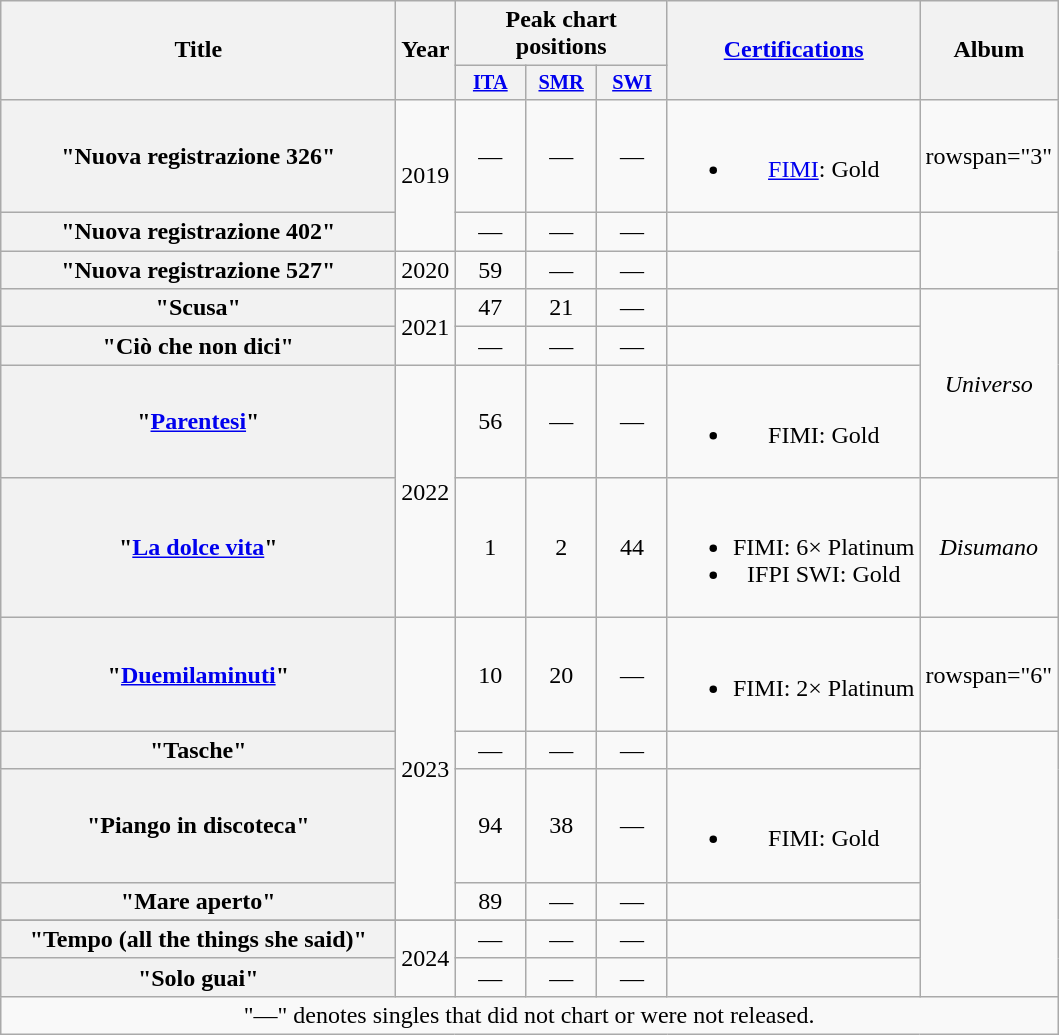<table class="wikitable plainrowheaders" style="text-align:center;">
<tr>
<th scope="col" rowspan="2" style="width:16em;">Title</th>
<th scope="col" rowspan="2" style="width:1em;">Year</th>
<th colspan="3" scope="col">Peak chart positions</th>
<th scope="col" rowspan="2"><a href='#'>Certifications</a></th>
<th rowspan="2">Album</th>
</tr>
<tr>
<th scope="col" style="width:3em;font-size:85%;"><a href='#'>ITA</a><br></th>
<th scope="col" style="width:3em;font-size:85%;"><a href='#'>SMR</a><br></th>
<th scope="col" style="width:3em;font-size:85%;"><a href='#'>SWI</a><br></th>
</tr>
<tr>
<th scope="row">"Nuova registrazione 326"</th>
<td rowspan="2">2019</td>
<td>—</td>
<td>—</td>
<td>—</td>
<td><br><ul><li><a href='#'>FIMI</a>: Gold</li></ul></td>
<td>rowspan="3" </td>
</tr>
<tr>
<th scope="row">"Nuova registrazione 402"</th>
<td>—</td>
<td>—</td>
<td>—</td>
<td></td>
</tr>
<tr>
<th scope="row">"Nuova registrazione 527"</th>
<td>2020</td>
<td>59</td>
<td>—</td>
<td>—</td>
<td></td>
</tr>
<tr>
<th scope="row">"Scusa"</th>
<td rowspan="2">2021</td>
<td>47</td>
<td>21</td>
<td>—</td>
<td></td>
<td rowspan="3"><em>Universo</em></td>
</tr>
<tr>
<th scope="row">"Ciò che non dici"</th>
<td>—</td>
<td>—</td>
<td>—</td>
</tr>
<tr>
<th scope="row">"<a href='#'>Parentesi</a>"<br></th>
<td rowspan="2">2022</td>
<td>56</td>
<td>—</td>
<td>—</td>
<td><br><ul><li>FIMI: Gold</li></ul></td>
</tr>
<tr>
<th scope="row">"<a href='#'>La dolce vita</a>"<br></th>
<td>1</td>
<td>2</td>
<td>44</td>
<td><br><ul><li>FIMI: 6× Platinum</li><li>IFPI SWI: Gold</li></ul></td>
<td><em>Disumano</em></td>
</tr>
<tr>
<th scope="row">"<a href='#'>Duemilaminuti</a>"</th>
<td rowspan="4">2023</td>
<td>10</td>
<td>20</td>
<td>—</td>
<td><br><ul><li>FIMI: 2× Platinum</li></ul></td>
<td>rowspan="6" </td>
</tr>
<tr>
<th scope="row">"Tasche"</th>
<td>—</td>
<td>—</td>
<td>—</td>
<td></td>
</tr>
<tr>
<th scope="row">"Piango in discoteca"</th>
<td>94</td>
<td>38</td>
<td>—</td>
<td><br><ul><li>FIMI: Gold</li></ul></td>
</tr>
<tr>
<th scope="row">"Mare aperto"</th>
<td>89</td>
<td>—</td>
<td>—</td>
<td></td>
</tr>
<tr>
</tr>
<tr>
<th scope="row">"Tempo (all the things she said)"</th>
<td rowspan="2">2024</td>
<td>—</td>
<td>—</td>
<td>—</td>
<td></td>
</tr>
<tr>
<th scope="row">"Solo guai"</th>
<td>—</td>
<td>—</td>
<td>—</td>
<td></td>
</tr>
<tr>
<td colspan="7">"—" denotes singles that did not chart or were not released.</td>
</tr>
</table>
